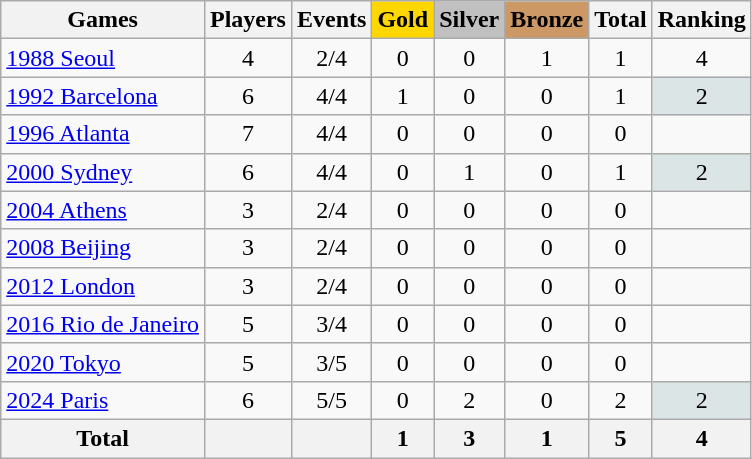<table class="wikitable sortable" style="text-align:center">
<tr>
<th>Games</th>
<th>Players</th>
<th>Events</th>
<th style="background-color:gold;">Gold</th>
<th style="background-color:silver;">Silver</th>
<th style="background-color:#c96;">Bronze</th>
<th>Total</th>
<th>Ranking</th>
</tr>
<tr>
<td align=left><a href='#'>1988 Seoul</a></td>
<td>4</td>
<td>2/4</td>
<td>0</td>
<td>0</td>
<td>1</td>
<td>1</td>
<td>4</td>
</tr>
<tr>
<td align=left><a href='#'>1992 Barcelona</a></td>
<td>6</td>
<td>4/4</td>
<td>1</td>
<td>0</td>
<td>0</td>
<td>1</td>
<td bgcolor=dce5e5>2</td>
</tr>
<tr>
<td align=left><a href='#'>1996 Atlanta</a></td>
<td>7</td>
<td>4/4</td>
<td>0</td>
<td>0</td>
<td>0</td>
<td>0</td>
<td></td>
</tr>
<tr>
<td align=left><a href='#'>2000 Sydney</a></td>
<td>6</td>
<td>4/4</td>
<td>0</td>
<td>1</td>
<td>0</td>
<td>1</td>
<td bgcolor=dce5e5>2</td>
</tr>
<tr>
<td align=left><a href='#'>2004 Athens</a></td>
<td>3</td>
<td>2/4</td>
<td>0</td>
<td>0</td>
<td>0</td>
<td>0</td>
<td></td>
</tr>
<tr>
<td align=left><a href='#'>2008 Beijing</a></td>
<td>3</td>
<td>2/4</td>
<td>0</td>
<td>0</td>
<td>0</td>
<td>0</td>
<td></td>
</tr>
<tr>
<td align=left><a href='#'>2012 London</a></td>
<td>3</td>
<td>2/4</td>
<td>0</td>
<td>0</td>
<td>0</td>
<td>0</td>
<td></td>
</tr>
<tr>
<td align=left><a href='#'>2016 Rio de Janeiro</a></td>
<td>5</td>
<td>3/4</td>
<td>0</td>
<td>0</td>
<td>0</td>
<td>0</td>
<td></td>
</tr>
<tr>
<td align=left><a href='#'>2020 Tokyo</a></td>
<td>5</td>
<td>3/5</td>
<td>0</td>
<td>0</td>
<td>0</td>
<td>0</td>
<td></td>
</tr>
<tr>
<td align=left><a href='#'>2024 Paris</a></td>
<td>6</td>
<td>5/5</td>
<td>0</td>
<td>2</td>
<td>0</td>
<td>2</td>
<td bgcolor=dce5e5>2</td>
</tr>
<tr>
<th>Total</th>
<th></th>
<th></th>
<th>1</th>
<th>3</th>
<th>1</th>
<th>5</th>
<th>4</th>
</tr>
</table>
